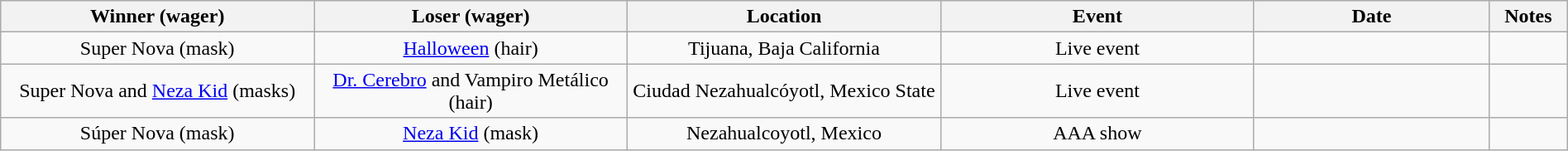<table class="wikitable sortable" width=100%  style="text-align: center">
<tr>
<th width=20% scope="col">Winner (wager)</th>
<th width=20% scope="col">Loser (wager)</th>
<th width=20% scope="col">Location</th>
<th width=20% scope="col">Event</th>
<th width=15% scope="col">Date</th>
<th class="unsortable" width=5% scope="col">Notes</th>
</tr>
<tr>
<td>Super Nova (mask)</td>
<td><a href='#'>Halloween</a> (hair)</td>
<td>Tijuana, Baja California</td>
<td>Live event</td>
<td></td>
<td></td>
</tr>
<tr>
<td>Super Nova and <a href='#'>Neza Kid</a> (masks)</td>
<td><a href='#'>Dr. Cerebro</a> and Vampiro Metálico (hair)</td>
<td>Ciudad Nezahualcóyotl, Mexico State</td>
<td>Live event</td>
<td></td>
<td> </td>
</tr>
<tr>
<td>Súper Nova (mask)</td>
<td><a href='#'>Neza Kid</a> (mask)</td>
<td>Nezahualcoyotl, Mexico</td>
<td>AAA show</td>
<td></td>
<td></td>
</tr>
</table>
